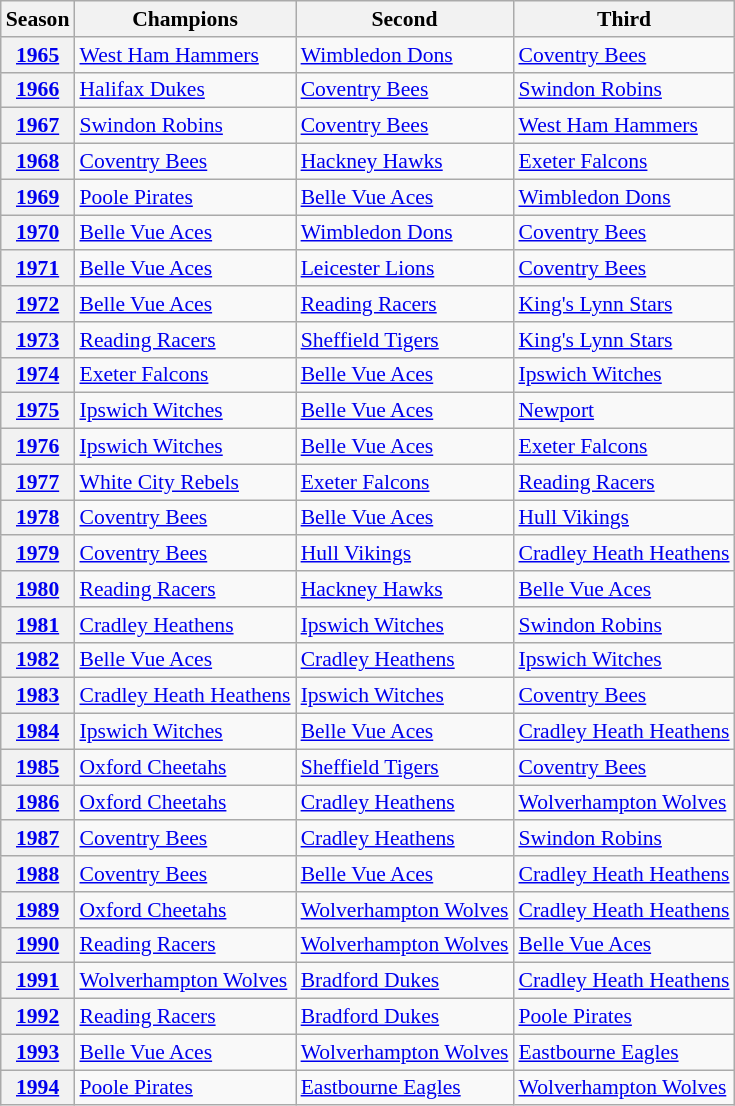<table class="wikitable" style="font-size: 90%">
<tr>
<th>Season</th>
<th>Champions</th>
<th>Second</th>
<th>Third</th>
</tr>
<tr>
<th><a href='#'>1965</a></th>
<td><a href='#'>West Ham Hammers</a></td>
<td><a href='#'>Wimbledon Dons</a></td>
<td><a href='#'>Coventry Bees</a></td>
</tr>
<tr>
<th><a href='#'>1966</a></th>
<td><a href='#'>Halifax Dukes</a></td>
<td><a href='#'>Coventry Bees</a></td>
<td><a href='#'>Swindon Robins</a></td>
</tr>
<tr>
<th><a href='#'>1967</a></th>
<td><a href='#'>Swindon Robins</a></td>
<td><a href='#'>Coventry Bees</a></td>
<td><a href='#'>West Ham Hammers</a></td>
</tr>
<tr>
<th><a href='#'>1968</a></th>
<td><a href='#'>Coventry Bees</a></td>
<td><a href='#'>Hackney Hawks</a></td>
<td><a href='#'>Exeter Falcons</a></td>
</tr>
<tr>
<th><a href='#'>1969</a></th>
<td><a href='#'>Poole Pirates</a></td>
<td><a href='#'>Belle Vue Aces</a></td>
<td><a href='#'>Wimbledon Dons</a></td>
</tr>
<tr>
<th><a href='#'>1970</a></th>
<td><a href='#'>Belle Vue Aces</a></td>
<td><a href='#'>Wimbledon Dons</a></td>
<td><a href='#'>Coventry Bees</a></td>
</tr>
<tr>
<th><a href='#'>1971</a></th>
<td><a href='#'>Belle Vue Aces</a></td>
<td><a href='#'>Leicester Lions</a></td>
<td><a href='#'>Coventry Bees</a></td>
</tr>
<tr>
<th><a href='#'>1972</a></th>
<td><a href='#'>Belle Vue Aces</a></td>
<td><a href='#'>Reading Racers</a></td>
<td><a href='#'>King's Lynn Stars</a></td>
</tr>
<tr>
<th><a href='#'>1973</a></th>
<td><a href='#'>Reading Racers</a></td>
<td><a href='#'>Sheffield Tigers</a></td>
<td><a href='#'>King's Lynn Stars</a></td>
</tr>
<tr>
<th><a href='#'>1974</a></th>
<td><a href='#'>Exeter Falcons</a></td>
<td><a href='#'>Belle Vue Aces</a></td>
<td><a href='#'>Ipswich Witches</a></td>
</tr>
<tr>
<th><a href='#'>1975</a></th>
<td><a href='#'>Ipswich Witches</a></td>
<td><a href='#'>Belle Vue Aces</a></td>
<td><a href='#'>Newport</a></td>
</tr>
<tr>
<th><a href='#'>1976</a></th>
<td><a href='#'>Ipswich Witches</a></td>
<td><a href='#'>Belle Vue Aces</a></td>
<td><a href='#'>Exeter Falcons</a></td>
</tr>
<tr>
<th><a href='#'>1977</a></th>
<td><a href='#'>White City Rebels</a></td>
<td><a href='#'>Exeter Falcons</a></td>
<td><a href='#'>Reading Racers</a></td>
</tr>
<tr>
<th><a href='#'>1978</a></th>
<td><a href='#'>Coventry Bees</a></td>
<td><a href='#'>Belle Vue Aces</a></td>
<td><a href='#'>Hull Vikings</a></td>
</tr>
<tr>
<th><a href='#'>1979</a></th>
<td><a href='#'>Coventry Bees</a></td>
<td><a href='#'>Hull Vikings</a></td>
<td><a href='#'>Cradley Heath Heathens</a></td>
</tr>
<tr>
<th><a href='#'>1980</a></th>
<td><a href='#'>Reading Racers</a></td>
<td><a href='#'>Hackney Hawks</a></td>
<td><a href='#'>Belle Vue Aces</a></td>
</tr>
<tr>
<th><a href='#'>1981</a></th>
<td><a href='#'>Cradley Heathens</a></td>
<td><a href='#'>Ipswich Witches</a></td>
<td><a href='#'>Swindon Robins</a></td>
</tr>
<tr>
<th><a href='#'>1982</a></th>
<td><a href='#'>Belle Vue Aces</a></td>
<td><a href='#'>Cradley Heathens</a></td>
<td><a href='#'>Ipswich Witches</a></td>
</tr>
<tr>
<th><a href='#'>1983</a></th>
<td><a href='#'>Cradley Heath Heathens</a></td>
<td><a href='#'>Ipswich Witches</a></td>
<td><a href='#'>Coventry Bees</a></td>
</tr>
<tr>
<th><a href='#'>1984</a></th>
<td><a href='#'>Ipswich Witches</a></td>
<td><a href='#'>Belle Vue Aces</a></td>
<td><a href='#'>Cradley Heath Heathens</a></td>
</tr>
<tr>
<th><a href='#'>1985</a></th>
<td><a href='#'>Oxford Cheetahs</a></td>
<td><a href='#'>Sheffield Tigers</a></td>
<td><a href='#'>Coventry Bees</a></td>
</tr>
<tr>
<th><a href='#'>1986</a></th>
<td><a href='#'>Oxford Cheetahs</a></td>
<td><a href='#'>Cradley Heathens</a></td>
<td><a href='#'>Wolverhampton Wolves</a></td>
</tr>
<tr>
<th><a href='#'>1987</a></th>
<td><a href='#'>Coventry Bees</a></td>
<td><a href='#'>Cradley Heathens</a></td>
<td><a href='#'>Swindon Robins</a></td>
</tr>
<tr>
<th><a href='#'>1988</a></th>
<td><a href='#'>Coventry Bees</a></td>
<td><a href='#'>Belle Vue Aces</a></td>
<td><a href='#'>Cradley Heath Heathens</a></td>
</tr>
<tr>
<th><a href='#'>1989</a></th>
<td><a href='#'>Oxford Cheetahs</a></td>
<td><a href='#'>Wolverhampton Wolves</a></td>
<td><a href='#'>Cradley Heath Heathens</a></td>
</tr>
<tr>
<th><a href='#'>1990</a></th>
<td><a href='#'>Reading Racers</a></td>
<td><a href='#'>Wolverhampton Wolves</a></td>
<td><a href='#'>Belle Vue Aces</a></td>
</tr>
<tr>
<th><a href='#'>1991</a></th>
<td><a href='#'>Wolverhampton Wolves</a></td>
<td><a href='#'>Bradford Dukes</a></td>
<td><a href='#'>Cradley Heath Heathens</a></td>
</tr>
<tr>
<th><a href='#'>1992</a></th>
<td><a href='#'>Reading Racers</a></td>
<td><a href='#'>Bradford Dukes</a></td>
<td><a href='#'>Poole Pirates</a></td>
</tr>
<tr>
<th><a href='#'>1993</a></th>
<td><a href='#'>Belle Vue Aces</a></td>
<td><a href='#'>Wolverhampton Wolves</a></td>
<td><a href='#'>Eastbourne Eagles</a></td>
</tr>
<tr>
<th><a href='#'>1994</a></th>
<td><a href='#'>Poole Pirates</a></td>
<td><a href='#'>Eastbourne Eagles</a></td>
<td><a href='#'>Wolverhampton Wolves</a></td>
</tr>
</table>
